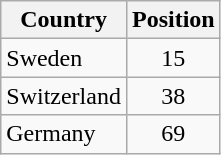<table class="wikitable sortable">
<tr>
<th>Country</th>
<th>Position</th>
</tr>
<tr>
<td>Sweden</td>
<td style="text-align:center;">15</td>
</tr>
<tr>
<td>Switzerland</td>
<td style="text-align:center;">38</td>
</tr>
<tr>
<td>Germany</td>
<td style="text-align:center;">69</td>
</tr>
</table>
